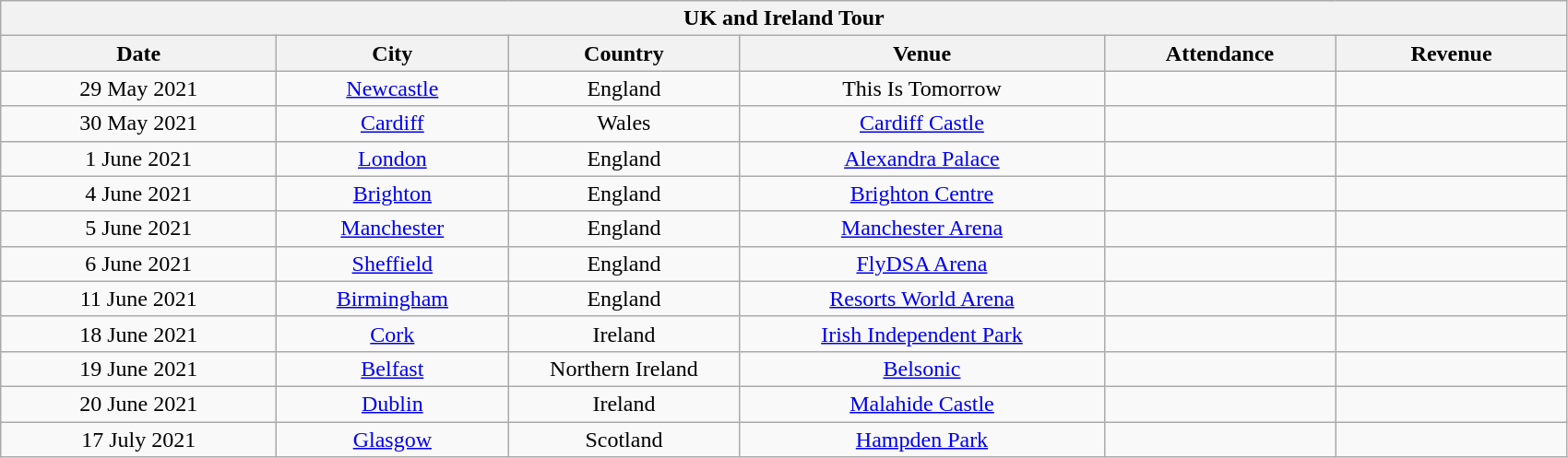<table class="wikitable plainrowheaders" style="text-align:center;">
<tr>
<th colspan="6">UK and Ireland Tour</th>
</tr>
<tr>
<th scope="col" style="width:12em;">Date</th>
<th scope="col" style="width:10em;">City</th>
<th scope="col" style="width:10em;">Country</th>
<th scope="col" style="width:16em;">Venue</th>
<th scope="col" style="width:10em;">Attendance</th>
<th scope="col" style="width:10em;">Revenue</th>
</tr>
<tr>
<td>29 May 2021</td>
<td><a href='#'>Newcastle</a></td>
<td>England</td>
<td>This Is Tomorrow</td>
<td></td>
<td></td>
</tr>
<tr>
<td>30 May 2021</td>
<td><a href='#'>Cardiff</a></td>
<td>Wales</td>
<td><a href='#'>Cardiff Castle</a></td>
<td></td>
<td></td>
</tr>
<tr>
<td>1 June 2021</td>
<td><a href='#'>London</a></td>
<td>England</td>
<td><a href='#'>Alexandra Palace</a></td>
<td></td>
<td></td>
</tr>
<tr>
<td>4 June 2021</td>
<td><a href='#'>Brighton</a></td>
<td>England</td>
<td><a href='#'>Brighton Centre</a></td>
<td></td>
<td></td>
</tr>
<tr>
<td>5 June 2021</td>
<td><a href='#'>Manchester</a></td>
<td>England</td>
<td><a href='#'>Manchester Arena</a></td>
<td></td>
<td></td>
</tr>
<tr>
<td>6 June 2021</td>
<td><a href='#'>Sheffield</a></td>
<td>England</td>
<td><a href='#'>FlyDSA Arena</a></td>
<td></td>
<td></td>
</tr>
<tr>
<td>11 June 2021</td>
<td><a href='#'>Birmingham</a></td>
<td>England</td>
<td><a href='#'>Resorts World Arena</a></td>
<td></td>
<td></td>
</tr>
<tr>
<td>18 June 2021</td>
<td><a href='#'>Cork</a></td>
<td>Ireland</td>
<td><a href='#'>Irish Independent Park</a></td>
<td></td>
<td></td>
</tr>
<tr>
<td>19 June 2021</td>
<td><a href='#'>Belfast</a></td>
<td>Northern Ireland</td>
<td><a href='#'>Belsonic</a></td>
<td></td>
<td></td>
</tr>
<tr>
<td>20 June 2021</td>
<td><a href='#'>Dublin</a></td>
<td>Ireland</td>
<td><a href='#'>Malahide Castle</a></td>
<td></td>
<td></td>
</tr>
<tr>
<td>17 July 2021</td>
<td><a href='#'>Glasgow</a></td>
<td>Scotland</td>
<td><a href='#'>Hampden Park</a></td>
<td></td>
<td></td>
</tr>
</table>
